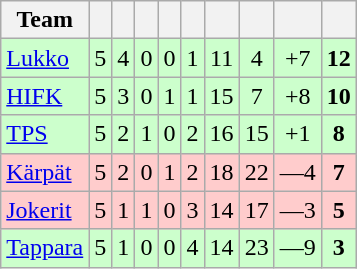<table class="wikitable sortable">
<tr>
<th>Team</th>
<th></th>
<th></th>
<th></th>
<th></th>
<th></th>
<th></th>
<th></th>
<th></th>
<th></th>
</tr>
<tr align="center" bgcolor="#CCFFCC">
<td align="left"> <a href='#'>Lukko</a></td>
<td>5</td>
<td>4</td>
<td>0</td>
<td>0</td>
<td>1</td>
<td>11</td>
<td>4</td>
<td>+7</td>
<td><strong>12</strong></td>
</tr>
<tr align="center" bgcolor="#CCFFCC">
<td align="left"> <a href='#'>HIFK</a></td>
<td>5</td>
<td>3</td>
<td>0</td>
<td>1</td>
<td>1</td>
<td>15</td>
<td>7</td>
<td>+8</td>
<td><strong>10</strong></td>
</tr>
<tr align="center" bgcolor="#CCFFCC">
<td align="left"> <a href='#'>TPS</a></td>
<td>5</td>
<td>2</td>
<td>1</td>
<td>0</td>
<td>2</td>
<td>16</td>
<td>15</td>
<td>+1</td>
<td><strong>8</strong></td>
</tr>
<tr align="center" bgcolor="#FFCCCC">
<td align="left"> <a href='#'>Kärpät</a></td>
<td>5</td>
<td>2</td>
<td>0</td>
<td>1</td>
<td>2</td>
<td>18</td>
<td>22</td>
<td>—4</td>
<td><strong>7</strong></td>
</tr>
<tr align="center" bgcolor="#FFCCCC">
<td align="left"> <a href='#'>Jokerit</a></td>
<td>5</td>
<td>1</td>
<td>1</td>
<td>0</td>
<td>3</td>
<td>14</td>
<td>17</td>
<td>—3</td>
<td><strong>5</strong></td>
</tr>
<tr align="center" bgcolor="#CCFFCC">
<td align="left"> <a href='#'>Tappara</a></td>
<td>5</td>
<td>1</td>
<td>0</td>
<td>0</td>
<td>4</td>
<td>14</td>
<td>23</td>
<td>—9</td>
<td><strong>3</strong></td>
</tr>
</table>
